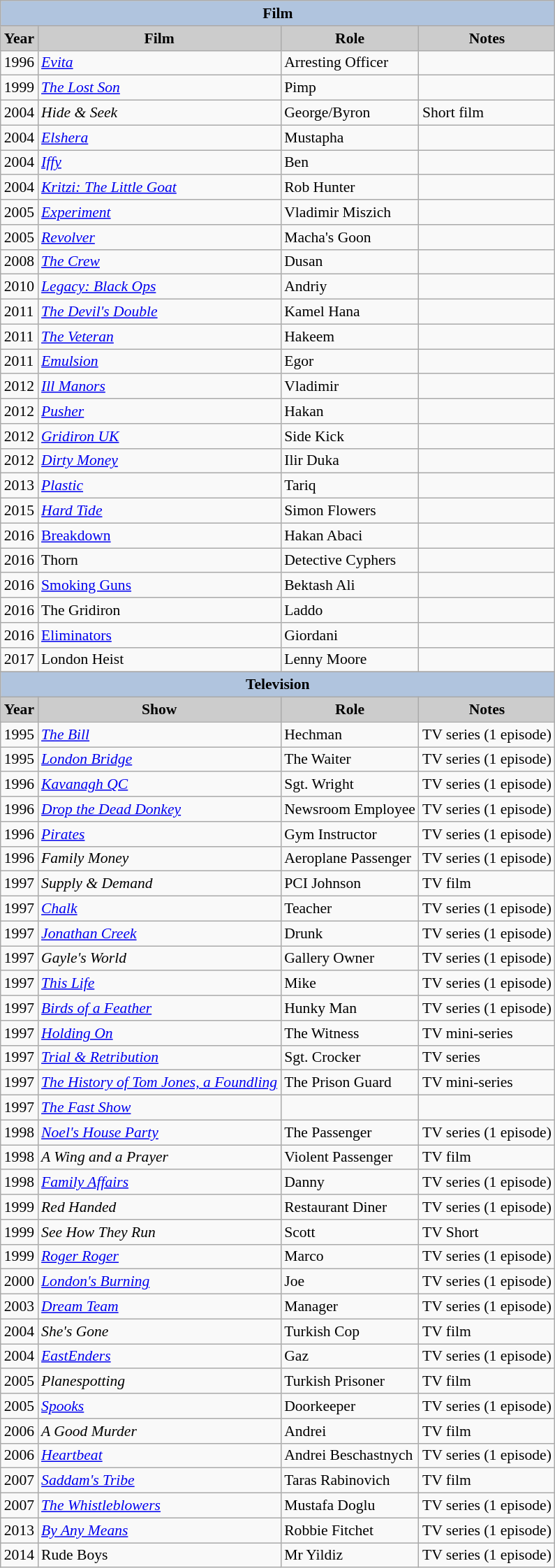<table class="wikitable" style="font-size:90%">
<tr style="text-align:center;">
<th colspan=4 style="background:#B0C4DE;">Film</th>
</tr>
<tr style="text-align:center;">
<th style="background:#ccc;">Year</th>
<th style="background:#ccc;">Film</th>
<th style="background:#ccc;">Role</th>
<th style="background:#ccc;">Notes</th>
</tr>
<tr>
<td>1996</td>
<td><em><a href='#'>Evita</a></em></td>
<td>Arresting Officer</td>
<td></td>
</tr>
<tr>
<td>1999</td>
<td><em><a href='#'>The Lost Son</a></em></td>
<td>Pimp</td>
<td></td>
</tr>
<tr>
<td>2004</td>
<td><em>Hide & Seek</em></td>
<td>George/Byron</td>
<td>Short film</td>
</tr>
<tr>
<td>2004</td>
<td><em><a href='#'>Elshera</a></em></td>
<td>Mustapha</td>
<td></td>
</tr>
<tr>
<td>2004</td>
<td><em><a href='#'>Iffy</a></em></td>
<td>Ben</td>
<td></td>
</tr>
<tr>
<td>2004</td>
<td><em><a href='#'>Kritzi: The Little Goat</a></em></td>
<td>Rob Hunter</td>
<td></td>
</tr>
<tr>
<td>2005</td>
<td><em><a href='#'>Experiment</a></em></td>
<td>Vladimir Miszich</td>
<td></td>
</tr>
<tr>
<td>2005</td>
<td><em><a href='#'>Revolver</a></em></td>
<td>Macha's Goon</td>
<td></td>
</tr>
<tr>
<td>2008</td>
<td><em><a href='#'>The Crew</a></em></td>
<td>Dusan</td>
<td></td>
</tr>
<tr>
<td>2010</td>
<td><em><a href='#'>Legacy: Black Ops</a></em></td>
<td>Andriy</td>
<td></td>
</tr>
<tr>
<td>2011</td>
<td><em><a href='#'>The Devil's Double</a></em></td>
<td>Kamel Hana</td>
<td></td>
</tr>
<tr>
<td>2011</td>
<td><em><a href='#'>The Veteran</a></em></td>
<td>Hakeem</td>
<td></td>
</tr>
<tr>
<td>2011</td>
<td><em><a href='#'>Emulsion</a></em></td>
<td>Egor</td>
<td></td>
</tr>
<tr>
<td>2012</td>
<td><em><a href='#'>Ill Manors</a></em></td>
<td>Vladimir</td>
<td></td>
</tr>
<tr>
<td>2012</td>
<td><em><a href='#'>Pusher</a></em></td>
<td>Hakan</td>
<td></td>
</tr>
<tr>
<td>2012</td>
<td><em><a href='#'>Gridiron UK</a></em></td>
<td>Side Kick</td>
<td></td>
</tr>
<tr>
<td>2012</td>
<td><em><a href='#'>Dirty Money</a></em></td>
<td>Ilir Duka</td>
<td></td>
</tr>
<tr>
<td>2013</td>
<td><em><a href='#'>Plastic</a></em></td>
<td>Tariq</td>
<td></td>
</tr>
<tr>
<td>2015</td>
<td><em><a href='#'>Hard Tide</a></em></td>
<td>Simon Flowers</td>
<td></td>
</tr>
<tr>
<td>2016</td>
<td><a href='#'>Breakdown</a></td>
<td>Hakan Abaci</td>
<td></td>
</tr>
<tr>
<td>2016</td>
<td>Thorn</td>
<td>Detective Cyphers</td>
<td></td>
</tr>
<tr>
<td>2016</td>
<td><a href='#'>Smoking Guns</a></td>
<td>Bektash Ali</td>
<td></td>
</tr>
<tr>
<td>2016</td>
<td>The Gridiron</td>
<td>Laddo</td>
<td></td>
</tr>
<tr>
<td>2016</td>
<td><a href='#'>Eliminators</a></td>
<td>Giordani</td>
<td></td>
</tr>
<tr>
<td>2017</td>
<td>London Heist</td>
<td>Lenny Moore</td>
<td></td>
</tr>
<tr>
</tr>
<tr |- style="text-align:center;">
<th colspan=4 style="background:#B0C4DE;">Television</th>
</tr>
<tr style="text-align:center;">
<th style="background:#ccc;">Year</th>
<th style="background:#ccc;">Show</th>
<th style="background:#ccc;">Role</th>
<th style="background:#ccc;">Notes</th>
</tr>
<tr 2017>
<td>1995</td>
<td><em><a href='#'>The Bill</a></em></td>
<td>Hechman</td>
<td>TV series (1 episode)</td>
</tr>
<tr>
<td>1995</td>
<td><em><a href='#'>London Bridge</a></em></td>
<td>The Waiter</td>
<td>TV series (1 episode)</td>
</tr>
<tr>
<td>1996</td>
<td><em><a href='#'>Kavanagh QC</a></em></td>
<td>Sgt. Wright</td>
<td>TV series (1 episode)</td>
</tr>
<tr>
<td>1996</td>
<td><em><a href='#'>Drop the Dead Donkey</a></em></td>
<td>Newsroom Employee</td>
<td>TV series (1 episode)</td>
</tr>
<tr>
<td>1996</td>
<td><em><a href='#'>Pirates</a></em></td>
<td>Gym Instructor</td>
<td>TV series (1 episode)</td>
</tr>
<tr>
<td>1996</td>
<td><em>Family Money</em></td>
<td>Aeroplane Passenger</td>
<td>TV series (1 episode)</td>
</tr>
<tr>
<td>1997</td>
<td><em>Supply & Demand</em></td>
<td>PCI Johnson</td>
<td>TV film</td>
</tr>
<tr>
<td>1997</td>
<td><em><a href='#'>Chalk</a></em></td>
<td>Teacher</td>
<td>TV series (1 episode)</td>
</tr>
<tr>
<td>1997</td>
<td><em><a href='#'>Jonathan Creek</a></em></td>
<td>Drunk</td>
<td>TV series (1 episode)</td>
</tr>
<tr>
<td>1997</td>
<td><em>Gayle's World</em></td>
<td>Gallery Owner</td>
<td>TV series (1 episode)</td>
</tr>
<tr>
<td>1997</td>
<td><em><a href='#'>This Life</a></em></td>
<td>Mike</td>
<td>TV series (1 episode)</td>
</tr>
<tr>
<td>1997</td>
<td><em><a href='#'>Birds of a Feather</a></em></td>
<td>Hunky Man</td>
<td>TV series (1 episode)</td>
</tr>
<tr>
<td>1997</td>
<td><em><a href='#'>Holding On</a></em></td>
<td>The Witness</td>
<td>TV mini-series</td>
</tr>
<tr>
<td>1997</td>
<td><em><a href='#'>Trial & Retribution</a></em></td>
<td>Sgt. Crocker</td>
<td>TV series</td>
</tr>
<tr>
<td>1997</td>
<td><em><a href='#'>The History of Tom Jones, a Foundling</a></em></td>
<td>The Prison Guard</td>
<td>TV mini-series</td>
</tr>
<tr>
<td>1997</td>
<td><em><a href='#'>The Fast Show</a></em></td>
<td></td>
<td></td>
</tr>
<tr>
<td>1998</td>
<td><em><a href='#'>Noel's House Party</a></em></td>
<td>The Passenger</td>
<td>TV series (1 episode)</td>
</tr>
<tr>
<td>1998</td>
<td><em>A Wing and a Prayer</em></td>
<td>Violent Passenger</td>
<td>TV film</td>
</tr>
<tr>
<td>1998</td>
<td><em><a href='#'>Family Affairs</a></em></td>
<td>Danny</td>
<td>TV series (1 episode)</td>
</tr>
<tr>
<td>1999</td>
<td><em>Red Handed</em></td>
<td>Restaurant Diner</td>
<td>TV series (1 episode)</td>
</tr>
<tr>
<td>1999</td>
<td><em>See How They Run</em></td>
<td>Scott</td>
<td>TV Short</td>
</tr>
<tr>
<td>1999</td>
<td><em><a href='#'>Roger Roger</a></em></td>
<td>Marco</td>
<td>TV series (1 episode)</td>
</tr>
<tr>
<td>2000</td>
<td><em><a href='#'>London's Burning</a></em></td>
<td>Joe</td>
<td>TV series (1 episode)</td>
</tr>
<tr>
<td>2003</td>
<td><em><a href='#'>Dream Team</a></em></td>
<td>Manager</td>
<td>TV series (1 episode)</td>
</tr>
<tr>
<td>2004</td>
<td><em>She's Gone</em></td>
<td>Turkish Cop</td>
<td>TV film</td>
</tr>
<tr>
<td>2004</td>
<td><em><a href='#'>EastEnders</a></em></td>
<td>Gaz</td>
<td>TV series (1 episode)</td>
</tr>
<tr>
<td>2005</td>
<td><em>Planespotting</em></td>
<td>Turkish Prisoner</td>
<td>TV film</td>
</tr>
<tr>
<td>2005</td>
<td><em><a href='#'>Spooks</a></em></td>
<td>Doorkeeper</td>
<td>TV series (1 episode)</td>
</tr>
<tr>
<td>2006</td>
<td><em>A Good Murder</em></td>
<td>Andrei</td>
<td>TV film</td>
</tr>
<tr>
<td>2006</td>
<td><em><a href='#'>Heartbeat</a></em></td>
<td>Andrei Beschastnych</td>
<td>TV series (1 episode)</td>
</tr>
<tr>
<td>2007</td>
<td><em><a href='#'>Saddam's Tribe</a></em></td>
<td>Taras Rabinovich</td>
<td>TV film</td>
</tr>
<tr>
<td>2007</td>
<td><em><a href='#'>The Whistleblowers</a></em></td>
<td>Mustafa Doglu</td>
<td>TV series (1 episode)</td>
</tr>
<tr>
<td>2013</td>
<td><em><a href='#'>By Any Means</a></em></td>
<td>Robbie Fitchet</td>
<td>TV series (1 episode)</td>
</tr>
<tr>
<td>2014</td>
<td>Rude Boys</td>
<td>Mr Yildiz</td>
<td>TV series (1 episode)</td>
</tr>
</table>
